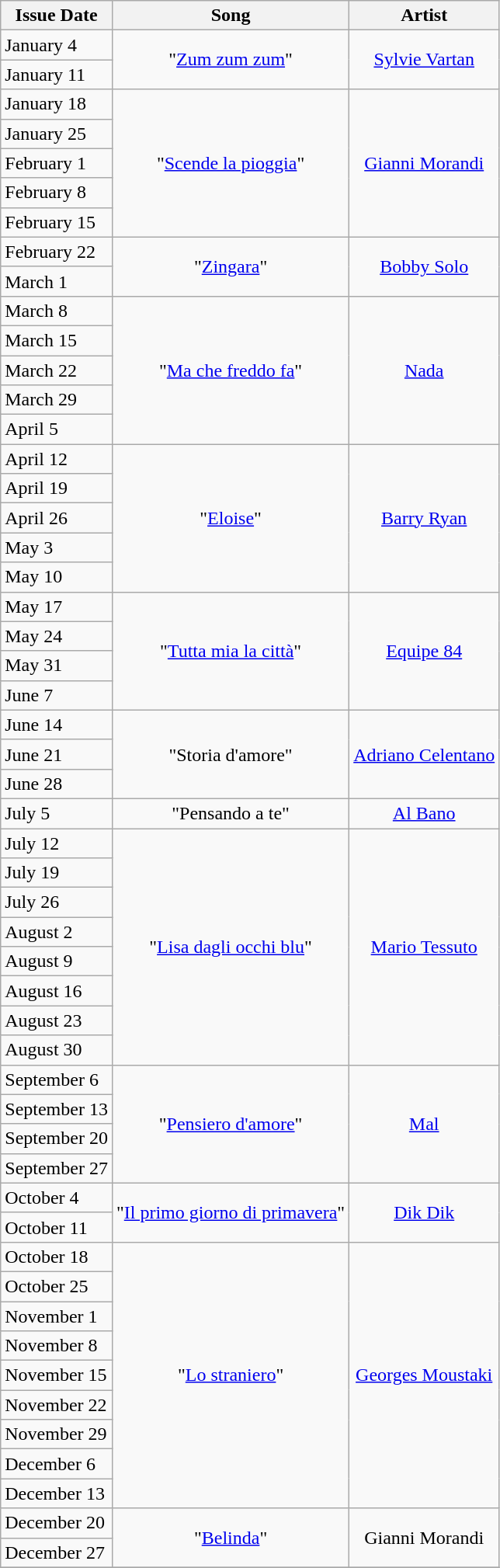<table class="wikitable">
<tr>
<th>Issue Date</th>
<th>Song</th>
<th>Artist</th>
</tr>
<tr>
<td>January 4</td>
<td align="center" rowspan="2">"<a href='#'>Zum zum zum</a>"</td>
<td align="center" rowspan="2"><a href='#'>Sylvie Vartan</a></td>
</tr>
<tr>
<td>January 11</td>
</tr>
<tr>
<td>January 18</td>
<td align="center" rowspan="5">"<a href='#'>Scende la pioggia</a>"</td>
<td align="center" rowspan="5"><a href='#'>Gianni Morandi</a></td>
</tr>
<tr>
<td>January 25</td>
</tr>
<tr>
<td>February 1</td>
</tr>
<tr>
<td>February 8</td>
</tr>
<tr>
<td>February 15</td>
</tr>
<tr>
<td>February 22</td>
<td align="center" rowspan="2">"<a href='#'>Zingara</a>"</td>
<td align="center" rowspan="2"><a href='#'>Bobby Solo</a></td>
</tr>
<tr>
<td>March 1</td>
</tr>
<tr>
<td>March 8</td>
<td align="center" rowspan="5">"<a href='#'>Ma che freddo fa</a>"</td>
<td align="center" rowspan="5"><a href='#'>Nada</a></td>
</tr>
<tr>
<td>March 15</td>
</tr>
<tr>
<td>March 22</td>
</tr>
<tr>
<td>March 29</td>
</tr>
<tr>
<td>April 5</td>
</tr>
<tr>
<td>April 12</td>
<td align="center" rowspan="5">"<a href='#'>Eloise</a>"</td>
<td align="center" rowspan="5"><a href='#'>Barry Ryan</a></td>
</tr>
<tr>
<td>April 19</td>
</tr>
<tr>
<td>April 26</td>
</tr>
<tr>
<td>May 3</td>
</tr>
<tr>
<td>May 10</td>
</tr>
<tr>
<td>May 17</td>
<td align="center" rowspan="4">"<a href='#'>Tutta mia la città</a>"</td>
<td align="center" rowspan="4"><a href='#'>Equipe 84</a></td>
</tr>
<tr>
<td>May 24</td>
</tr>
<tr>
<td>May 31</td>
</tr>
<tr>
<td>June 7</td>
</tr>
<tr>
<td>June 14</td>
<td align="center" rowspan="3">"Storia d'amore"</td>
<td align="center" rowspan="3"><a href='#'>Adriano Celentano</a></td>
</tr>
<tr>
<td>June 21</td>
</tr>
<tr>
<td>June 28</td>
</tr>
<tr>
<td>July 5</td>
<td align="center">"Pensando a te"</td>
<td align="center"><a href='#'>Al Bano</a></td>
</tr>
<tr>
<td>July 12</td>
<td align="center" rowspan="8">"<a href='#'>Lisa dagli occhi blu</a>"</td>
<td align="center" rowspan="8"><a href='#'>Mario Tessuto</a></td>
</tr>
<tr>
<td>July 19</td>
</tr>
<tr>
<td>July 26</td>
</tr>
<tr>
<td>August 2</td>
</tr>
<tr>
<td>August 9</td>
</tr>
<tr>
<td>August 16</td>
</tr>
<tr>
<td>August 23</td>
</tr>
<tr>
<td>August 30</td>
</tr>
<tr>
<td>September 6</td>
<td align="center" rowspan="4">"<a href='#'>Pensiero d'amore</a>"</td>
<td align="center" rowspan="4"><a href='#'>Mal</a></td>
</tr>
<tr>
<td>September 13</td>
</tr>
<tr>
<td>September 20</td>
</tr>
<tr>
<td>September 27</td>
</tr>
<tr>
<td>October 4</td>
<td align="center" rowspan="2">"<a href='#'>Il primo giorno di primavera</a>"</td>
<td align="center" rowspan="2"><a href='#'>Dik Dik</a></td>
</tr>
<tr>
<td>October 11</td>
</tr>
<tr>
<td>October 18</td>
<td align="center" rowspan="9">"<a href='#'>Lo straniero</a>"</td>
<td align="center" rowspan="9"><a href='#'>Georges Moustaki</a></td>
</tr>
<tr>
<td>October 25</td>
</tr>
<tr>
<td>November 1</td>
</tr>
<tr>
<td>November 8</td>
</tr>
<tr>
<td>November 15</td>
</tr>
<tr>
<td>November 22</td>
</tr>
<tr>
<td>November 29</td>
</tr>
<tr>
<td>December 6</td>
</tr>
<tr>
<td>December 13</td>
</tr>
<tr>
<td>December 20</td>
<td align="center" rowspan="2">"<a href='#'>Belinda</a>"</td>
<td align="center" rowspan="2">Gianni Morandi</td>
</tr>
<tr>
<td>December 27</td>
</tr>
<tr>
</tr>
</table>
